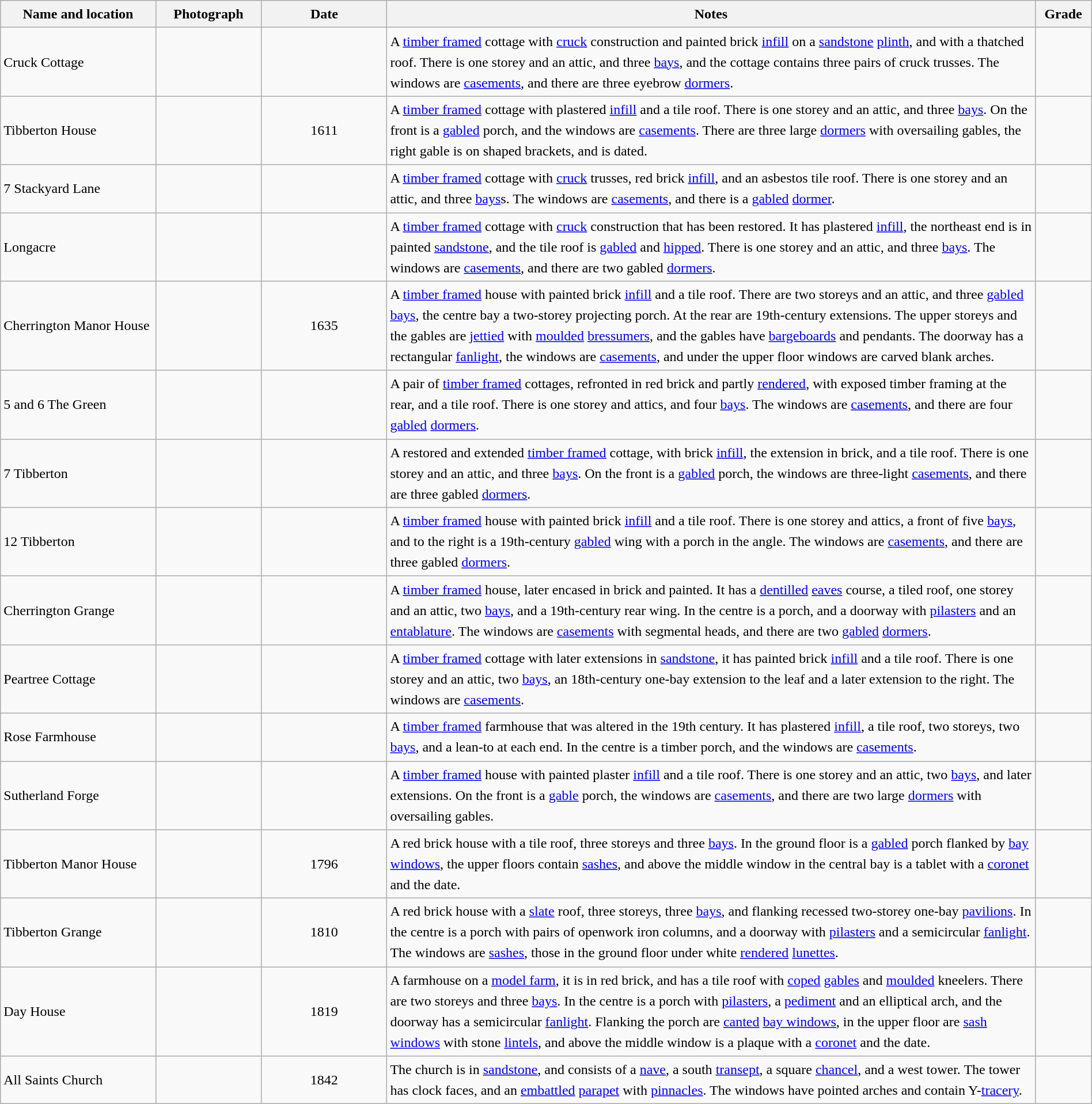<table class="wikitable sortable plainrowheaders" style="width:100%; border:0; text-align:left; line-height:150%;">
<tr>
<th scope="col"  style="width:150px">Name and location</th>
<th scope="col"  style="width:100px" class="unsortable">Photograph</th>
<th scope="col"  style="width:120px">Date</th>
<th scope="col"  style="width:650px" class="unsortable">Notes</th>
<th scope="col"  style="width:50px">Grade</th>
</tr>
<tr>
<td>Cruck Cottage<br><small></small></td>
<td></td>
<td align="center"></td>
<td>A <a href='#'>timber framed</a> cottage with <a href='#'>cruck</a> construction and painted brick <a href='#'>infill</a> on a <a href='#'>sandstone</a> <a href='#'>plinth</a>, and with a thatched roof.  There is one storey and an attic, and three <a href='#'>bays</a>, and the cottage contains three pairs of cruck trusses.  The windows are <a href='#'>casements</a>, and there are three eyebrow <a href='#'>dormers</a>.</td>
<td align="center" ></td>
</tr>
<tr>
<td>Tibberton House<br><small></small></td>
<td></td>
<td align="center">1611</td>
<td>A <a href='#'>timber framed</a> cottage with plastered <a href='#'>infill</a> and a tile roof.  There is one storey and an attic, and three <a href='#'>bays</a>.  On the front is a <a href='#'>gabled</a> porch, and the windows are <a href='#'>casements</a>.  There are three large <a href='#'>dormers</a> with oversailing gables, the right gable is on shaped brackets, and is dated.</td>
<td align="center" ></td>
</tr>
<tr>
<td>7 Stackyard Lane<br><small></small></td>
<td></td>
<td align="center"></td>
<td>A <a href='#'>timber framed</a> cottage with <a href='#'>cruck</a> trusses, red brick <a href='#'>infill</a>, and an asbestos tile roof.  There is one storey and an attic, and three <a href='#'>bays</a>s.  The windows are <a href='#'>casements</a>, and there is a <a href='#'>gabled</a> <a href='#'>dormer</a>.</td>
<td align="center" ></td>
</tr>
<tr>
<td>Longacre<br><small></small></td>
<td></td>
<td align="center"></td>
<td>A <a href='#'>timber framed</a> cottage with <a href='#'>cruck</a> construction that has been restored.  It has plastered <a href='#'>infill</a>, the northeast end is in painted <a href='#'>sandstone</a>, and the tile roof is <a href='#'>gabled</a> and <a href='#'>hipped</a>.  There is one storey and an attic, and three <a href='#'>bays</a>.  The windows are <a href='#'>casements</a>, and there are two gabled <a href='#'>dormers</a>.</td>
<td align="center" ></td>
</tr>
<tr>
<td>Cherrington Manor House<br><small></small></td>
<td></td>
<td align="center">1635</td>
<td>A <a href='#'>timber framed</a> house with painted brick <a href='#'>infill</a> and a tile roof.  There are two storeys and an attic, and three <a href='#'>gabled</a> <a href='#'>bays</a>, the centre bay a two-storey projecting porch.  At the rear are 19th-century extensions.  The upper storeys and the gables are <a href='#'>jettied</a> with <a href='#'>moulded</a> <a href='#'>bressumers</a>, and the gables have <a href='#'>bargeboards</a> and pendants.  The doorway has a rectangular <a href='#'>fanlight</a>, the windows are <a href='#'>casements</a>, and under the upper floor windows are carved blank arches.</td>
<td align="center" ></td>
</tr>
<tr>
<td>5 and 6 The Green<br><small></small></td>
<td></td>
<td align="center"></td>
<td>A pair of <a href='#'>timber framed</a> cottages, refronted in red brick and partly <a href='#'>rendered</a>, with exposed timber framing at the rear, and a tile roof.  There is one storey and attics, and four <a href='#'>bays</a>.  The windows are <a href='#'>casements</a>, and there are four <a href='#'>gabled</a> <a href='#'>dormers</a>.</td>
<td align="center" ></td>
</tr>
<tr>
<td>7 Tibberton<br><small></small></td>
<td></td>
<td align="center"></td>
<td>A restored and extended <a href='#'>timber framed</a> cottage, with brick <a href='#'>infill</a>, the extension in brick, and a tile roof.  There is one storey and an attic, and three <a href='#'>bays</a>.  On the front is a <a href='#'>gabled</a> porch, the windows are three-light <a href='#'>casements</a>, and there are three gabled <a href='#'>dormers</a>.</td>
<td align="center" ></td>
</tr>
<tr>
<td>12 Tibberton<br><small></small></td>
<td></td>
<td align="center"></td>
<td>A <a href='#'>timber framed</a> house with painted brick <a href='#'>infill</a> and a tile roof.  There is one storey and attics, a front of five <a href='#'>bays</a>, and to the right is a 19th-century <a href='#'>gabled</a> wing with a porch in the angle.  The windows are <a href='#'>casements</a>, and there are three gabled <a href='#'>dormers</a>.</td>
<td align="center" ></td>
</tr>
<tr>
<td>Cherrington Grange<br><small></small></td>
<td></td>
<td align="center"></td>
<td>A <a href='#'>timber framed</a> house, later encased in brick and painted.  It has a <a href='#'>dentilled</a> <a href='#'>eaves</a> course, a tiled roof, one storey and an attic, two <a href='#'>bays</a>, and a 19th-century rear wing.  In the centre is a porch, and a doorway with <a href='#'>pilasters</a> and an <a href='#'>entablature</a>.  The windows are <a href='#'>casements</a> with segmental heads, and there are two <a href='#'>gabled</a> <a href='#'>dormers</a>.</td>
<td align="center" ></td>
</tr>
<tr>
<td>Peartree Cottage<br><small></small></td>
<td></td>
<td align="center"></td>
<td>A <a href='#'>timber framed</a> cottage with later extensions in <a href='#'>sandstone</a>, it has painted brick <a href='#'>infill</a> and a tile roof.  There is one storey and an attic, two <a href='#'>bays</a>, an 18th-century one-bay extension to the leaf and a later extension to the right.  The windows are <a href='#'>casements</a>.</td>
<td align="center" ></td>
</tr>
<tr>
<td>Rose Farmhouse<br><small></small></td>
<td></td>
<td align="center"></td>
<td>A <a href='#'>timber framed</a> farmhouse that was altered in the 19th century.  It has plastered <a href='#'>infill</a>, a tile roof, two storeys, two <a href='#'>bays</a>, and a lean-to at each end.  In the centre is a timber porch, and the windows are <a href='#'>casements</a>.</td>
<td align="center" ></td>
</tr>
<tr>
<td>Sutherland Forge<br><small></small></td>
<td></td>
<td align="center"></td>
<td>A <a href='#'>timber framed</a> house with painted plaster <a href='#'>infill</a> and a tile roof.  There is one storey and an attic, two <a href='#'>bays</a>, and later extensions.  On the front is a <a href='#'>gable</a> porch, the windows are <a href='#'>casements</a>, and there are two large <a href='#'>dormers</a> with oversailing gables.</td>
<td align="center" ></td>
</tr>
<tr>
<td>Tibberton Manor House<br><small></small></td>
<td></td>
<td align="center">1796</td>
<td>A red brick house with a tile roof, three storeys and three <a href='#'>bays</a>.  In the ground floor is a <a href='#'>gabled</a> porch flanked by <a href='#'>bay windows</a>, the upper floors contain <a href='#'>sashes</a>, and above the middle window in the central bay is a tablet with a <a href='#'>coronet</a> and the date.</td>
<td align="center" ></td>
</tr>
<tr>
<td>Tibberton Grange<br><small></small></td>
<td></td>
<td align="center">1810</td>
<td>A red brick house with a <a href='#'>slate</a> roof, three storeys, three <a href='#'>bays</a>, and flanking recessed two-storey one-bay <a href='#'>pavilions</a>.  In the centre is a porch with pairs of openwork iron columns, and a doorway with <a href='#'>pilasters</a> and a semicircular <a href='#'>fanlight</a>.  The windows are <a href='#'>sashes</a>, those in the ground floor under white <a href='#'>rendered</a> <a href='#'>lunettes</a>.</td>
<td align="center" ></td>
</tr>
<tr>
<td>Day House<br><small></small></td>
<td></td>
<td align="center">1819</td>
<td>A farmhouse on a <a href='#'>model farm</a>, it is in red brick, and has a tile roof with <a href='#'>coped</a> <a href='#'>gables</a> and <a href='#'>moulded</a> kneelers.  There are two storeys and three <a href='#'>bays</a>.  In the centre is a porch with <a href='#'>pilasters</a>, a <a href='#'>pediment</a> and an elliptical arch, and the doorway has a semicircular <a href='#'>fanlight</a>.  Flanking the porch are <a href='#'>canted</a> <a href='#'>bay windows</a>, in the upper floor are <a href='#'>sash windows</a> with stone <a href='#'>lintels</a>, and above the middle window is a plaque with a <a href='#'>coronet</a> and the date.</td>
<td align="center" ></td>
</tr>
<tr>
<td>All Saints Church<br><small></small></td>
<td></td>
<td align="center">1842</td>
<td>The church is in <a href='#'>sandstone</a>, and consists of a <a href='#'>nave</a>, a south <a href='#'>transept</a>, a square <a href='#'>chancel</a>, and a west tower.  The tower has clock faces, and an <a href='#'>embattled</a> <a href='#'>parapet</a> with <a href='#'>pinnacles</a>. The windows have pointed arches and contain Y-<a href='#'>tracery</a>.</td>
<td align="center" ></td>
</tr>
<tr>
</tr>
</table>
